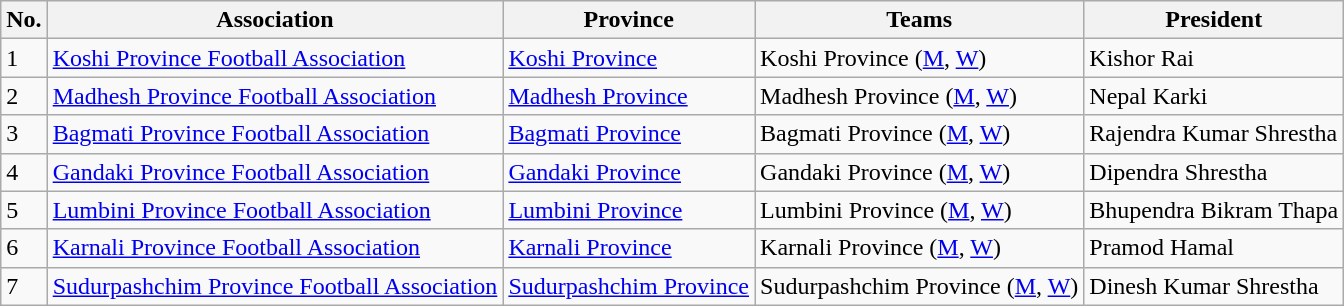<table class="wikitable sortable" style="width:px;">
<tr>
<th>No.</th>
<th>Association</th>
<th>Province</th>
<th>Teams</th>
<th>President</th>
</tr>
<tr>
<td>1</td>
<td><a href='#'>Koshi Province Football Association</a></td>
<td><a href='#'>Koshi Province</a></td>
<td>Koshi Province (<a href='#'>M</a>, <a href='#'>W</a>)</td>
<td>Kishor Rai</td>
</tr>
<tr>
<td>2</td>
<td><a href='#'>Madhesh Province Football Association</a></td>
<td><a href='#'>Madhesh Province</a></td>
<td>Madhesh Province (<a href='#'>M</a>, <a href='#'>W</a>)</td>
<td>Nepal Karki</td>
</tr>
<tr>
<td>3</td>
<td><a href='#'>Bagmati Province Football Association</a></td>
<td><a href='#'>Bagmati Province</a></td>
<td>Bagmati Province (<a href='#'>M</a>, <a href='#'>W</a>)</td>
<td>Rajendra Kumar Shrestha</td>
</tr>
<tr>
<td>4</td>
<td><a href='#'>Gandaki Province Football Association</a></td>
<td><a href='#'>Gandaki Province</a></td>
<td>Gandaki Province (<a href='#'>M</a>, <a href='#'>W</a>)</td>
<td>Dipendra Shrestha</td>
</tr>
<tr>
<td>5</td>
<td><a href='#'>Lumbini Province Football Association</a></td>
<td><a href='#'>Lumbini Province</a></td>
<td>Lumbini Province (<a href='#'>M</a>, <a href='#'>W</a>)</td>
<td>Bhupendra Bikram Thapa</td>
</tr>
<tr>
<td>6</td>
<td><a href='#'>Karnali Province Football Association</a></td>
<td><a href='#'>Karnali Province</a></td>
<td>Karnali Province (<a href='#'>M</a>, <a href='#'>W</a>)</td>
<td>Pramod Hamal</td>
</tr>
<tr>
<td>7</td>
<td><a href='#'>Sudurpashchim Province Football Association</a></td>
<td><a href='#'>Sudurpashchim Province</a></td>
<td>Sudurpashchim Province (<a href='#'>M</a>, <a href='#'>W</a>)</td>
<td>Dinesh Kumar Shrestha</td>
</tr>
</table>
